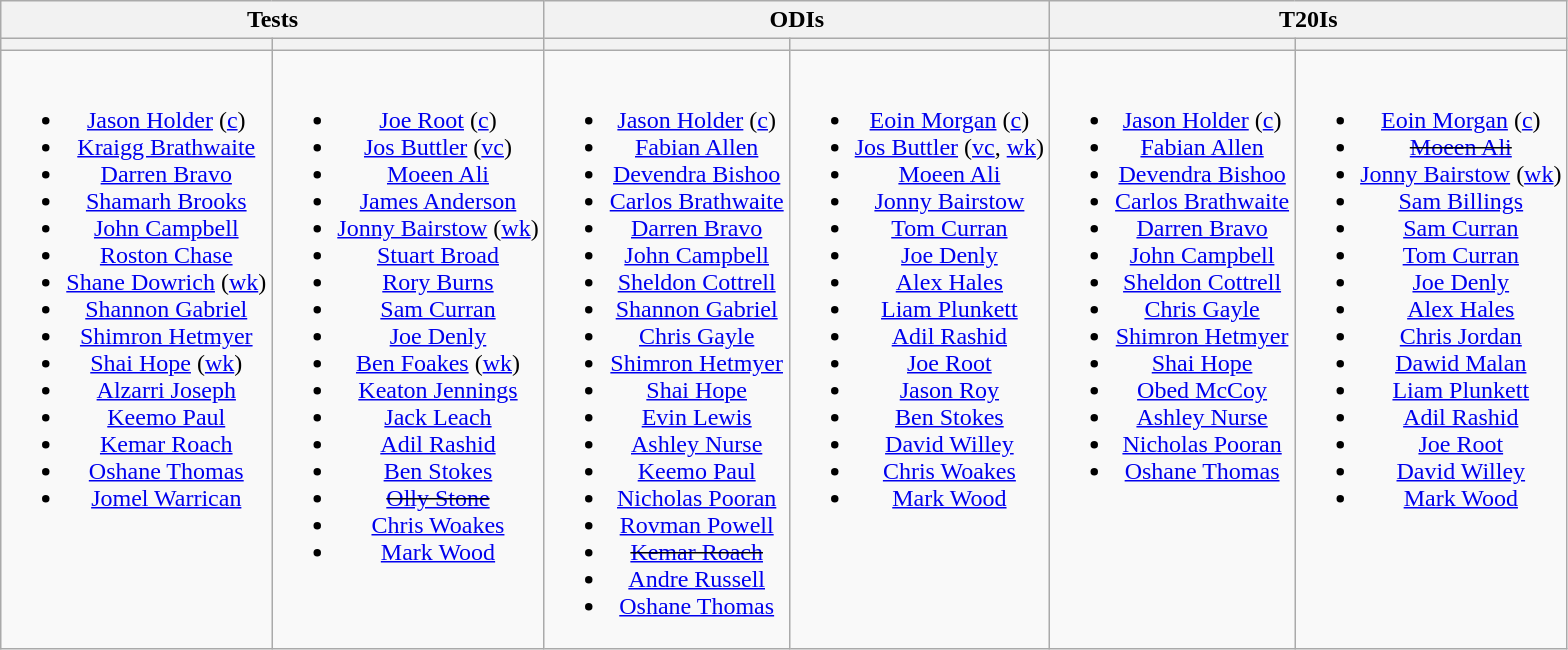<table class="wikitable" style="text-align:center">
<tr>
<th colspan=2>Tests</th>
<th colspan=2>ODIs</th>
<th colspan=2>T20Is</th>
</tr>
<tr>
<th></th>
<th></th>
<th></th>
<th></th>
<th></th>
<th></th>
</tr>
<tr style="vertical-align:top">
<td><br><ul><li><a href='#'>Jason Holder</a> (<a href='#'>c</a>)</li><li><a href='#'>Kraigg Brathwaite</a></li><li><a href='#'>Darren Bravo</a></li><li><a href='#'>Shamarh Brooks</a></li><li><a href='#'>John Campbell</a></li><li><a href='#'>Roston Chase</a></li><li><a href='#'>Shane Dowrich</a> (<a href='#'>wk</a>)</li><li><a href='#'>Shannon Gabriel</a></li><li><a href='#'>Shimron Hetmyer</a></li><li><a href='#'>Shai Hope</a> (<a href='#'>wk</a>)</li><li><a href='#'>Alzarri Joseph</a></li><li><a href='#'>Keemo Paul</a></li><li><a href='#'>Kemar Roach</a></li><li><a href='#'>Oshane Thomas</a></li><li><a href='#'>Jomel Warrican</a></li></ul></td>
<td><br><ul><li><a href='#'>Joe Root</a> (<a href='#'>c</a>)</li><li><a href='#'>Jos Buttler</a> (<a href='#'>vc</a>)</li><li><a href='#'>Moeen Ali</a></li><li><a href='#'>James Anderson</a></li><li><a href='#'>Jonny Bairstow</a> (<a href='#'>wk</a>)</li><li><a href='#'>Stuart Broad</a></li><li><a href='#'>Rory Burns</a></li><li><a href='#'>Sam Curran</a></li><li><a href='#'>Joe Denly</a></li><li><a href='#'>Ben Foakes</a> (<a href='#'>wk</a>)</li><li><a href='#'>Keaton Jennings</a></li><li><a href='#'>Jack Leach</a></li><li><a href='#'>Adil Rashid</a></li><li><a href='#'>Ben Stokes</a></li><li><s><a href='#'>Olly Stone</a></s></li><li><a href='#'>Chris Woakes</a></li><li><a href='#'>Mark Wood</a></li></ul></td>
<td><br><ul><li><a href='#'>Jason Holder</a> (<a href='#'>c</a>)</li><li><a href='#'>Fabian Allen</a></li><li><a href='#'>Devendra Bishoo</a></li><li><a href='#'>Carlos Brathwaite</a></li><li><a href='#'>Darren Bravo</a></li><li><a href='#'>John Campbell</a></li><li><a href='#'>Sheldon Cottrell</a></li><li><a href='#'>Shannon Gabriel</a></li><li><a href='#'>Chris Gayle</a></li><li><a href='#'>Shimron Hetmyer</a></li><li><a href='#'>Shai Hope</a></li><li><a href='#'>Evin Lewis</a></li><li><a href='#'>Ashley Nurse</a></li><li><a href='#'>Keemo Paul</a></li><li><a href='#'>Nicholas Pooran</a></li><li><a href='#'>Rovman Powell</a></li><li><s><a href='#'>Kemar Roach</a></s></li><li><a href='#'>Andre Russell</a></li><li><a href='#'>Oshane Thomas</a></li></ul></td>
<td><br><ul><li><a href='#'>Eoin Morgan</a> (<a href='#'>c</a>)</li><li><a href='#'>Jos Buttler</a> (<a href='#'>vc</a>, <a href='#'>wk</a>)</li><li><a href='#'>Moeen Ali</a></li><li><a href='#'>Jonny Bairstow</a></li><li><a href='#'>Tom Curran</a></li><li><a href='#'>Joe Denly</a></li><li><a href='#'>Alex Hales</a></li><li><a href='#'>Liam Plunkett</a></li><li><a href='#'>Adil Rashid</a></li><li><a href='#'>Joe Root</a></li><li><a href='#'>Jason Roy</a></li><li><a href='#'>Ben Stokes</a></li><li><a href='#'>David Willey</a></li><li><a href='#'>Chris Woakes</a></li><li><a href='#'>Mark Wood</a></li></ul></td>
<td><br><ul><li><a href='#'>Jason Holder</a> (<a href='#'>c</a>)</li><li><a href='#'>Fabian Allen</a></li><li><a href='#'>Devendra Bishoo</a></li><li><a href='#'>Carlos Brathwaite</a></li><li><a href='#'>Darren Bravo</a></li><li><a href='#'>John Campbell</a></li><li><a href='#'>Sheldon Cottrell</a></li><li><a href='#'>Chris Gayle</a></li><li><a href='#'>Shimron Hetmyer</a></li><li><a href='#'>Shai Hope</a></li><li><a href='#'>Obed McCoy</a></li><li><a href='#'>Ashley Nurse</a></li><li><a href='#'>Nicholas Pooran</a></li><li><a href='#'>Oshane Thomas</a></li></ul></td>
<td><br><ul><li><a href='#'>Eoin Morgan</a> (<a href='#'>c</a>)</li><li><s><a href='#'>Moeen Ali</a></s></li><li><a href='#'>Jonny Bairstow</a> (<a href='#'>wk</a>)</li><li><a href='#'>Sam Billings</a></li><li><a href='#'>Sam Curran</a></li><li><a href='#'>Tom Curran</a></li><li><a href='#'>Joe Denly</a></li><li><a href='#'>Alex Hales</a></li><li><a href='#'>Chris Jordan</a></li><li><a href='#'>Dawid Malan</a></li><li><a href='#'>Liam Plunkett</a></li><li><a href='#'>Adil Rashid</a></li><li><a href='#'>Joe Root</a></li><li><a href='#'>David Willey</a></li><li><a href='#'>Mark Wood</a></li></ul></td>
</tr>
</table>
